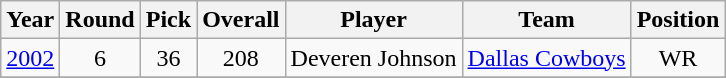<table class="wikitable sortable" style="text-align: center;">
<tr>
<th>Year</th>
<th>Round</th>
<th>Pick</th>
<th>Overall</th>
<th>Player</th>
<th>Team</th>
<th>Position</th>
</tr>
<tr>
<td><a href='#'>2002</a></td>
<td>6</td>
<td>36</td>
<td>208</td>
<td>Deveren Johnson</td>
<td><a href='#'>Dallas Cowboys</a></td>
<td>WR</td>
</tr>
<tr>
</tr>
</table>
